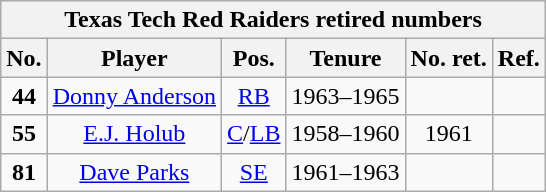<table class="wikitable" style="text-align:center">
<tr>
<th colspan=6 style =><strong>Texas Tech Red Raiders retired numbers</strong></th>
</tr>
<tr>
<th style = >No.</th>
<th style = >Player</th>
<th style = >Pos.</th>
<th style = >Tenure</th>
<th style = >No. ret.</th>
<th style = >Ref.</th>
</tr>
<tr>
<td><strong>44</strong></td>
<td><a href='#'>Donny Anderson</a></td>
<td><a href='#'>RB</a></td>
<td>1963–1965</td>
<td></td>
<td></td>
</tr>
<tr>
<td><strong>55</strong></td>
<td><a href='#'>E.J. Holub</a></td>
<td><a href='#'>C</a>/<a href='#'>LB</a></td>
<td>1958–1960</td>
<td>1961</td>
<td></td>
</tr>
<tr>
<td><strong>81</strong></td>
<td><a href='#'>Dave Parks</a></td>
<td><a href='#'>SE</a></td>
<td>1961–1963</td>
<td></td>
<td></td>
</tr>
</table>
